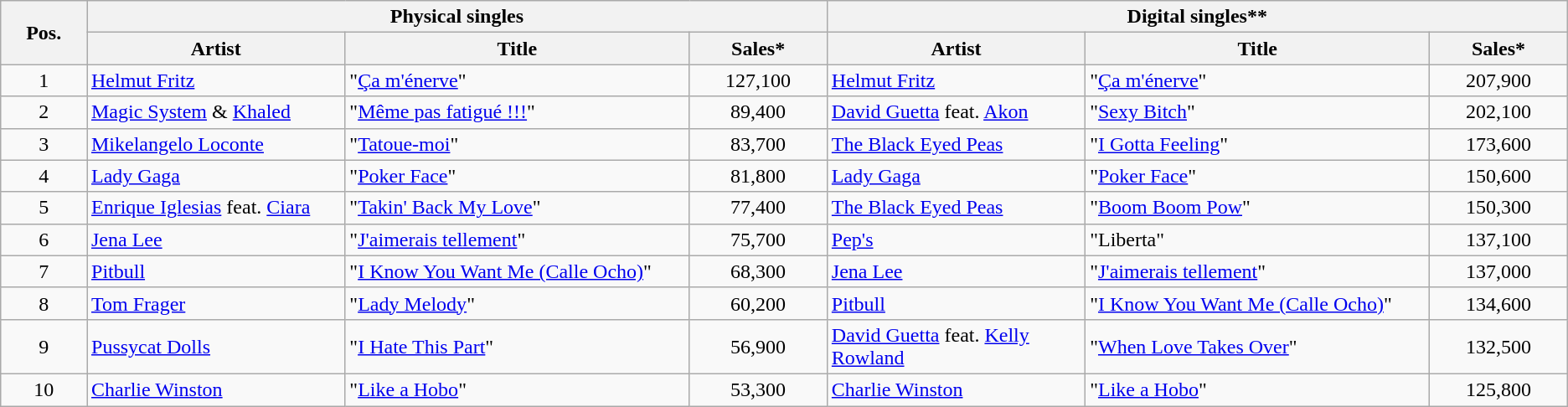<table class="wikitable">
<tr>
<th rowspan="2" width="5%">Pos.</th>
<th colspan="3" width="50%">Physical singles</th>
<th colspan="3" width="50%">Digital singles**</th>
</tr>
<tr>
<th width="15%">Artist</th>
<th width="20%">Title</th>
<th width="8%">Sales*</th>
<th width="15%">Artist</th>
<th width="20%">Title</th>
<th width="8%">Sales*</th>
</tr>
<tr>
<td align="center">1</td>
<td><a href='#'>Helmut Fritz</a></td>
<td>"<a href='#'>Ça m'énerve</a>"</td>
<td align="center">127,100</td>
<td><a href='#'>Helmut Fritz</a></td>
<td>"<a href='#'>Ça m'énerve</a>"</td>
<td align="center">207,900</td>
</tr>
<tr>
<td align="center">2</td>
<td><a href='#'>Magic System</a> & <a href='#'>Khaled</a></td>
<td>"<a href='#'>Même pas fatigué !!!</a>"</td>
<td align="center">89,400</td>
<td><a href='#'>David Guetta</a> feat. <a href='#'>Akon</a></td>
<td>"<a href='#'>Sexy Bitch</a>"</td>
<td align="center">202,100</td>
</tr>
<tr>
<td align="center">3</td>
<td><a href='#'>Mikelangelo Loconte</a></td>
<td>"<a href='#'>Tatoue-moi</a>"</td>
<td align="center">83,700</td>
<td><a href='#'>The Black Eyed Peas</a></td>
<td>"<a href='#'>I Gotta Feeling</a>"</td>
<td align="center">173,600</td>
</tr>
<tr>
<td align="center">4</td>
<td><a href='#'>Lady Gaga</a></td>
<td>"<a href='#'>Poker Face</a>"</td>
<td align="center">81,800</td>
<td><a href='#'>Lady Gaga</a></td>
<td>"<a href='#'>Poker Face</a>"</td>
<td align="center">150,600</td>
</tr>
<tr>
<td align="center">5</td>
<td><a href='#'>Enrique Iglesias</a> feat. <a href='#'>Ciara</a></td>
<td>"<a href='#'>Takin' Back My Love</a>"</td>
<td align="center">77,400</td>
<td><a href='#'>The Black Eyed Peas</a></td>
<td>"<a href='#'>Boom Boom Pow</a>"</td>
<td align="center">150,300</td>
</tr>
<tr>
<td align="center">6</td>
<td><a href='#'>Jena Lee</a></td>
<td>"<a href='#'>J'aimerais tellement</a>"</td>
<td align="center">75,700</td>
<td><a href='#'>Pep's</a></td>
<td>"Liberta"</td>
<td align="center">137,100</td>
</tr>
<tr>
<td align="center">7</td>
<td><a href='#'>Pitbull</a></td>
<td>"<a href='#'>I Know You Want Me (Calle Ocho)</a>"</td>
<td align="center">68,300</td>
<td><a href='#'>Jena Lee</a></td>
<td>"<a href='#'>J'aimerais tellement</a>"</td>
<td align="center">137,000</td>
</tr>
<tr>
<td align="center">8</td>
<td><a href='#'>Tom Frager</a></td>
<td>"<a href='#'>Lady Melody</a>"</td>
<td align="center">60,200</td>
<td><a href='#'>Pitbull</a></td>
<td>"<a href='#'>I Know You Want Me (Calle Ocho)</a>"</td>
<td align="center">134,600</td>
</tr>
<tr>
<td align="center">9</td>
<td><a href='#'>Pussycat Dolls</a></td>
<td>"<a href='#'>I Hate This Part</a>"</td>
<td align="center">56,900</td>
<td><a href='#'>David Guetta</a> feat. <a href='#'>Kelly Rowland</a></td>
<td>"<a href='#'>When Love Takes Over</a>"</td>
<td align="center">132,500</td>
</tr>
<tr>
<td align="center">10</td>
<td><a href='#'>Charlie Winston</a></td>
<td>"<a href='#'>Like a Hobo</a>"</td>
<td align="center">53,300</td>
<td><a href='#'>Charlie Winston</a></td>
<td>"<a href='#'>Like a Hobo</a>"</td>
<td align="center">125,800</td>
</tr>
</table>
